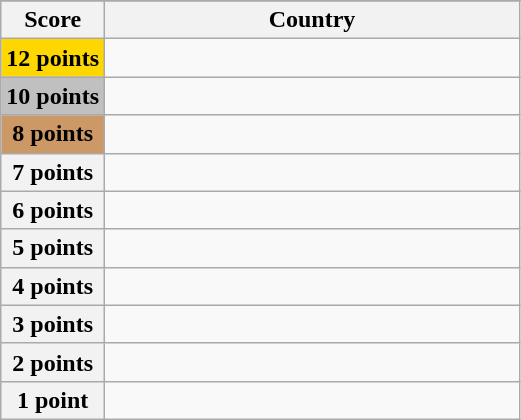<table class="wikitable">
<tr>
</tr>
<tr>
<th scope="col" width="20%">Score</th>
<th scope="col">Country</th>
</tr>
<tr>
<th scope="row" style="background:gold">12 points</th>
<td></td>
</tr>
<tr>
<th scope="row" style="background:silver">10 points</th>
<td></td>
</tr>
<tr>
<th scope="row" style="background:#CC9966">8 points</th>
<td></td>
</tr>
<tr>
<th scope="row">7 points</th>
<td></td>
</tr>
<tr>
<th scope="row">6 points</th>
<td></td>
</tr>
<tr>
<th scope="row">5 points</th>
<td></td>
</tr>
<tr>
<th scope="row">4 points</th>
<td></td>
</tr>
<tr>
<th scope="row">3 points</th>
<td></td>
</tr>
<tr>
<th scope="row">2 points</th>
<td></td>
</tr>
<tr>
<th scope="row">1 point</th>
<td></td>
</tr>
</table>
